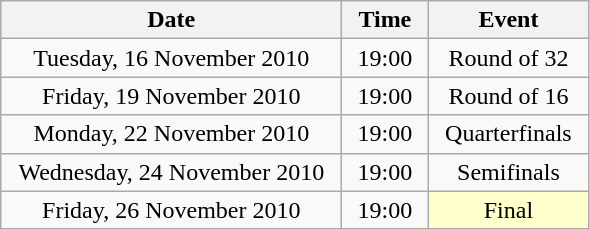<table class = "wikitable" style="text-align:center;">
<tr>
<th width=220>Date</th>
<th width=50>Time</th>
<th width=100>Event</th>
</tr>
<tr>
<td>Tuesday, 16 November 2010</td>
<td>19:00</td>
<td>Round of 32</td>
</tr>
<tr>
<td>Friday, 19 November 2010</td>
<td>19:00</td>
<td>Round of 16</td>
</tr>
<tr>
<td>Monday, 22 November 2010</td>
<td>19:00</td>
<td>Quarterfinals</td>
</tr>
<tr>
<td>Wednesday, 24 November 2010</td>
<td>19:00</td>
<td>Semifinals</td>
</tr>
<tr>
<td>Friday, 26 November 2010</td>
<td>19:00</td>
<td bgcolor=ffffcc>Final</td>
</tr>
</table>
